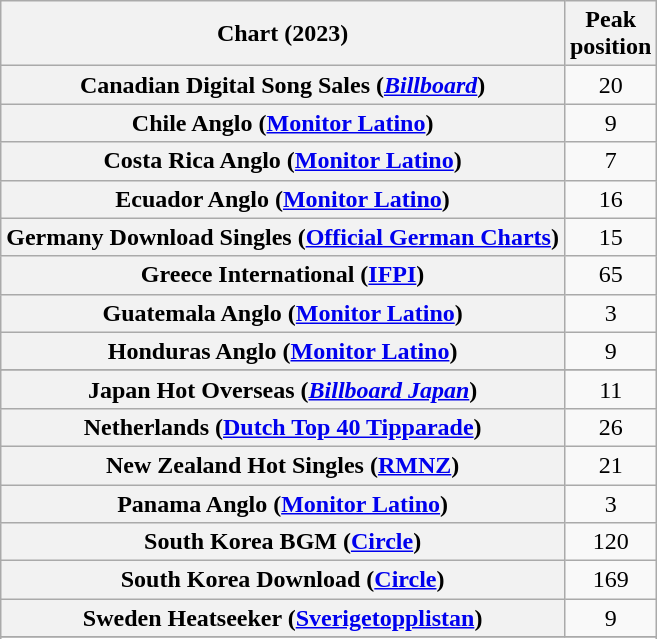<table class="wikitable sortable plainrowheaders" style="text-align:center">
<tr>
<th scope="col">Chart (2023)</th>
<th scope="col">Peak<br>position</th>
</tr>
<tr>
<th scope="row">Canadian Digital Song Sales (<em><a href='#'>Billboard</a></em>)</th>
<td>20</td>
</tr>
<tr>
<th scope="row">Chile Anglo (<a href='#'>Monitor Latino</a>)</th>
<td>9</td>
</tr>
<tr>
<th scope="row">Costa Rica Anglo (<a href='#'>Monitor Latino</a>)</th>
<td>7</td>
</tr>
<tr>
<th scope="row">Ecuador Anglo (<a href='#'>Monitor Latino</a>)</th>
<td>16</td>
</tr>
<tr>
<th scope="row">Germany Download Singles (<a href='#'>Official German Charts</a>)</th>
<td>15</td>
</tr>
<tr>
<th scope="row">Greece International (<a href='#'>IFPI</a>)</th>
<td>65</td>
</tr>
<tr>
<th scope="row">Guatemala Anglo (<a href='#'>Monitor Latino</a>)</th>
<td>3</td>
</tr>
<tr>
<th scope="row">Honduras Anglo (<a href='#'>Monitor Latino</a>)</th>
<td>9</td>
</tr>
<tr>
</tr>
<tr>
</tr>
<tr>
<th scope="row">Japan Hot Overseas (<em><a href='#'>Billboard Japan</a></em>)</th>
<td>11</td>
</tr>
<tr>
<th scope="row">Netherlands (<a href='#'>Dutch Top 40 Tipparade</a>)</th>
<td>26</td>
</tr>
<tr>
<th scope="row">New Zealand Hot Singles (<a href='#'>RMNZ</a>)</th>
<td>21</td>
</tr>
<tr>
<th scope="row">Panama Anglo (<a href='#'>Monitor Latino</a>)</th>
<td>3</td>
</tr>
<tr>
<th scope="row">South Korea BGM (<a href='#'>Circle</a>)</th>
<td>120</td>
</tr>
<tr>
<th scope="row">South Korea Download (<a href='#'>Circle</a>)</th>
<td>169</td>
</tr>
<tr>
<th scope="row">Sweden Heatseeker (<a href='#'>Sverigetopplistan</a>)</th>
<td>9</td>
</tr>
<tr>
</tr>
<tr>
</tr>
<tr>
</tr>
</table>
